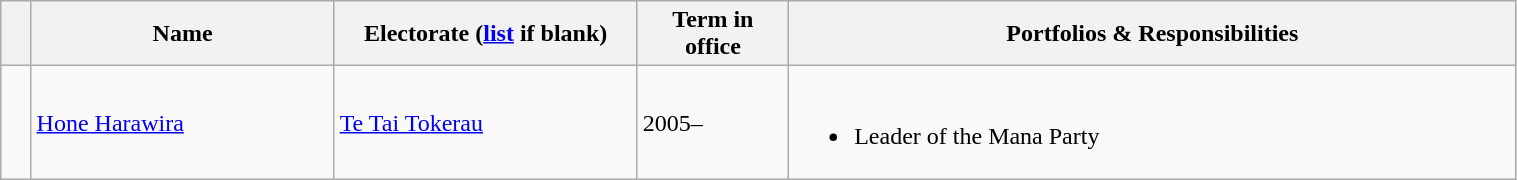<table class="wikitable" style="width:80%;">
<tr>
<th style="width:2%;"></th>
<th style="width:20%;">Name</th>
<th style="width:20%;">Electorate (<a href='#'>list</a> if blank)</th>
<th style="width:10%;">Term in office</th>
<th style="width:48%;">Portfolios & Responsibilities</th>
</tr>
<tr>
<td></td>
<td><a href='#'>Hone Harawira</a></td>
<td><a href='#'>Te Tai Tokerau</a></td>
<td>2005–</td>
<td><br><ul><li>Leader of the Mana Party</li></ul></td>
</tr>
</table>
